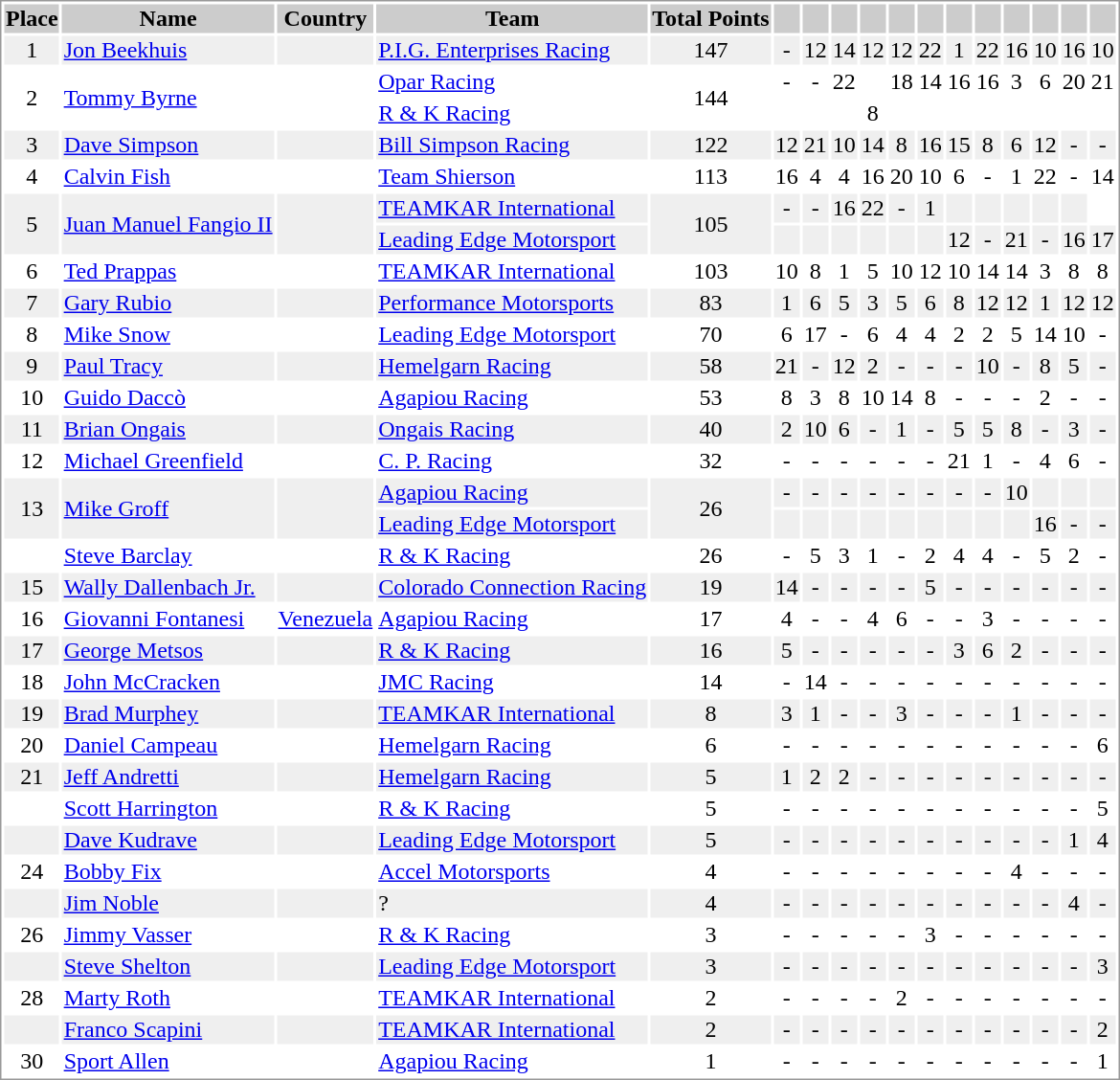<table border="0" style="border: 1px solid #999; background-color:#FFFFFF; text-align:center">
<tr align="center" style="background:#CCCCCC;">
<th>Place</th>
<th>Name</th>
<th>Country</th>
<th>Team</th>
<th>Total Points</th>
<th></th>
<th></th>
<th></th>
<th></th>
<th></th>
<th></th>
<th></th>
<th></th>
<th></th>
<th></th>
<th></th>
<th></th>
</tr>
<tr style="background:#EFEFEF;">
<td>1</td>
<td align="left"><a href='#'>Jon Beekhuis</a></td>
<td align="left"></td>
<td align="left"><a href='#'>P.I.G. Enterprises Racing</a></td>
<td>147</td>
<td>-</td>
<td>12</td>
<td>14</td>
<td>12</td>
<td>12</td>
<td>22</td>
<td>1</td>
<td>22</td>
<td>16</td>
<td>10</td>
<td>16</td>
<td>10</td>
</tr>
<tr>
<td rowspan=2>2</td>
<td rowspan=2 align="left"><a href='#'>Tommy Byrne</a></td>
<td rowspan=2 align="left"></td>
<td align="left"><a href='#'>Opar Racing</a></td>
<td rowspan=2>144</td>
<td>-</td>
<td>-</td>
<td>22</td>
<td></td>
<td>18</td>
<td>14</td>
<td>16</td>
<td>16</td>
<td>3</td>
<td>6</td>
<td>20</td>
<td>21</td>
</tr>
<tr>
<td align="left"><a href='#'>R & K Racing</a></td>
<td></td>
<td></td>
<td></td>
<td>8</td>
<td></td>
<td></td>
<td></td>
<td></td>
<td></td>
<td></td>
<td></td>
<td></td>
</tr>
<tr style="background:#EFEFEF;">
<td>3</td>
<td align="left"><a href='#'>Dave Simpson</a></td>
<td align="left"></td>
<td align="left"><a href='#'>Bill Simpson Racing</a></td>
<td>122</td>
<td>12</td>
<td>21</td>
<td>10</td>
<td>14</td>
<td>8</td>
<td>16</td>
<td>15</td>
<td>8</td>
<td>6</td>
<td>12</td>
<td>-</td>
<td>-</td>
</tr>
<tr>
<td>4</td>
<td align="left"><a href='#'>Calvin Fish</a></td>
<td align="left"></td>
<td align="left"><a href='#'>Team Shierson</a></td>
<td>113</td>
<td>16</td>
<td>4</td>
<td>4</td>
<td>16</td>
<td>20</td>
<td>10</td>
<td>6</td>
<td>-</td>
<td>1</td>
<td>22</td>
<td>-</td>
<td>14</td>
</tr>
<tr style="background:#EFEFEF;">
<td rowspan=2>5</td>
<td rowspan=2 align="left"><a href='#'>Juan Manuel Fangio II</a></td>
<td rowspan=2 align="left"></td>
<td align="left"><a href='#'>TEAMKAR International</a></td>
<td rowspan=2>105</td>
<td>-</td>
<td>-</td>
<td>16</td>
<td>22</td>
<td>-</td>
<td>1</td>
<td></td>
<td></td>
<td></td>
<td></td>
<td></td>
</tr>
<tr style="background:#EFEFEF;">
<td align="left"><a href='#'>Leading Edge Motorsport</a></td>
<td></td>
<td></td>
<td></td>
<td></td>
<td></td>
<td></td>
<td>12</td>
<td>-</td>
<td>21</td>
<td>-</td>
<td>16</td>
<td>17</td>
</tr>
<tr>
<td>6</td>
<td align="left"><a href='#'>Ted Prappas</a></td>
<td align="left"></td>
<td align="left"><a href='#'>TEAMKAR International</a></td>
<td>103</td>
<td>10</td>
<td>8</td>
<td>1</td>
<td>5</td>
<td>10</td>
<td>12</td>
<td>10</td>
<td>14</td>
<td>14</td>
<td>3</td>
<td>8</td>
<td>8</td>
</tr>
<tr style="background:#EFEFEF;">
<td>7</td>
<td align="left"><a href='#'>Gary Rubio</a></td>
<td align="left"></td>
<td align="left"><a href='#'>Performance Motorsports</a></td>
<td>83</td>
<td>1</td>
<td>6</td>
<td>5</td>
<td>3</td>
<td>5</td>
<td>6</td>
<td>8</td>
<td>12</td>
<td>12</td>
<td>1</td>
<td>12</td>
<td>12</td>
</tr>
<tr>
<td>8</td>
<td align="left"><a href='#'>Mike Snow</a></td>
<td align="left"></td>
<td align="left"><a href='#'>Leading Edge Motorsport</a></td>
<td>70</td>
<td>6</td>
<td>17</td>
<td>-</td>
<td>6</td>
<td>4</td>
<td>4</td>
<td>2</td>
<td>2</td>
<td>5</td>
<td>14</td>
<td>10</td>
<td>-</td>
</tr>
<tr style="background:#EFEFEF;">
<td>9</td>
<td align="left"><a href='#'>Paul Tracy</a></td>
<td align="left"></td>
<td align="left"><a href='#'>Hemelgarn Racing</a></td>
<td>58</td>
<td>21</td>
<td>-</td>
<td>12</td>
<td>2</td>
<td>-</td>
<td>-</td>
<td>-</td>
<td>10</td>
<td>-</td>
<td>8</td>
<td>5</td>
<td>-</td>
</tr>
<tr>
<td>10</td>
<td align="left"><a href='#'>Guido Daccò</a></td>
<td align="left"></td>
<td align="left"><a href='#'>Agapiou Racing</a></td>
<td>53</td>
<td>8</td>
<td>3</td>
<td>8</td>
<td>10</td>
<td>14</td>
<td>8</td>
<td>-</td>
<td>-</td>
<td>-</td>
<td>2</td>
<td>-</td>
<td>-</td>
</tr>
<tr style="background:#EFEFEF;">
<td>11</td>
<td align="left"><a href='#'>Brian Ongais</a></td>
<td align="left"></td>
<td align="left"><a href='#'>Ongais Racing</a></td>
<td>40</td>
<td>2</td>
<td>10</td>
<td>6</td>
<td>-</td>
<td>1</td>
<td>-</td>
<td>5</td>
<td>5</td>
<td>8</td>
<td>-</td>
<td>3</td>
<td>-</td>
</tr>
<tr>
<td>12</td>
<td align="left"><a href='#'>Michael Greenfield</a></td>
<td align="left"></td>
<td align="left"><a href='#'>C. P. Racing</a></td>
<td>32</td>
<td>-</td>
<td>-</td>
<td>-</td>
<td>-</td>
<td>-</td>
<td>-</td>
<td>21</td>
<td>1</td>
<td>-</td>
<td>4</td>
<td>6</td>
<td>-</td>
</tr>
<tr style="background:#EFEFEF;">
<td rowspan=2>13</td>
<td rowspan=2 align="left"><a href='#'>Mike Groff</a></td>
<td rowspan=2 align="left"></td>
<td align="left"><a href='#'>Agapiou Racing</a></td>
<td rowspan=2>26</td>
<td>-</td>
<td>-</td>
<td>-</td>
<td>-</td>
<td>-</td>
<td>-</td>
<td>-</td>
<td>-</td>
<td>10</td>
<td></td>
<td></td>
<td></td>
</tr>
<tr style="background:#EFEFEF;">
<td align="left"><a href='#'>Leading Edge Motorsport</a></td>
<td></td>
<td></td>
<td></td>
<td></td>
<td></td>
<td></td>
<td></td>
<td></td>
<td></td>
<td>16</td>
<td>-</td>
<td>-</td>
</tr>
<tr>
<td></td>
<td align="left"><a href='#'>Steve Barclay</a></td>
<td align="left"></td>
<td align="left"><a href='#'>R & K Racing</a></td>
<td>26</td>
<td>-</td>
<td>5</td>
<td>3</td>
<td>1</td>
<td>-</td>
<td>2</td>
<td>4</td>
<td>4</td>
<td>-</td>
<td>5</td>
<td>2</td>
<td>-</td>
</tr>
<tr style="background:#EFEFEF;">
<td>15</td>
<td align="left"><a href='#'>Wally Dallenbach Jr.</a></td>
<td align="left"></td>
<td align="left"><a href='#'>Colorado Connection Racing</a></td>
<td>19</td>
<td>14</td>
<td>-</td>
<td>-</td>
<td>-</td>
<td>-</td>
<td>5</td>
<td>-</td>
<td>-</td>
<td>-</td>
<td>-</td>
<td>-</td>
<td>-</td>
</tr>
<tr>
<td>16</td>
<td align="left"><a href='#'>Giovanni Fontanesi</a></td>
<td align="left"> <a href='#'>Venezuela</a></td>
<td align="left"><a href='#'>Agapiou Racing</a></td>
<td>17</td>
<td>4</td>
<td>-</td>
<td>-</td>
<td>4</td>
<td>6</td>
<td>-</td>
<td>-</td>
<td>3</td>
<td>-</td>
<td>-</td>
<td>-</td>
<td>-</td>
</tr>
<tr style="background:#EFEFEF;">
<td>17</td>
<td align="left"><a href='#'>George Metsos</a></td>
<td align="left"></td>
<td align="left"><a href='#'>R & K Racing</a></td>
<td>16</td>
<td>5</td>
<td>-</td>
<td>-</td>
<td>-</td>
<td>-</td>
<td>-</td>
<td>3</td>
<td>6</td>
<td>2</td>
<td>-</td>
<td>-</td>
<td>-</td>
</tr>
<tr>
<td>18</td>
<td align="left"><a href='#'>John McCracken</a></td>
<td align="left"></td>
<td align="left"><a href='#'>JMC Racing</a></td>
<td>14</td>
<td>-</td>
<td>14</td>
<td>-</td>
<td>-</td>
<td>-</td>
<td>-</td>
<td>-</td>
<td>-</td>
<td>-</td>
<td>-</td>
<td>-</td>
<td>-</td>
</tr>
<tr style="background:#EFEFEF;">
<td>19</td>
<td align="left"><a href='#'>Brad Murphey</a></td>
<td align="left"></td>
<td align="left"><a href='#'>TEAMKAR International</a></td>
<td>8</td>
<td>3</td>
<td>1</td>
<td>-</td>
<td>-</td>
<td>3</td>
<td>-</td>
<td>-</td>
<td>-</td>
<td>1</td>
<td>-</td>
<td>-</td>
<td>-</td>
</tr>
<tr>
<td>20</td>
<td align="left"><a href='#'>Daniel Campeau</a></td>
<td align="left"></td>
<td align="left"><a href='#'>Hemelgarn Racing</a></td>
<td>6</td>
<td>-</td>
<td>-</td>
<td>-</td>
<td>-</td>
<td>-</td>
<td>-</td>
<td>-</td>
<td>-</td>
<td>-</td>
<td>-</td>
<td>-</td>
<td>6</td>
</tr>
<tr style="background:#EFEFEF;">
<td>21</td>
<td align="left"><a href='#'>Jeff Andretti</a></td>
<td align="left"></td>
<td align="left"><a href='#'>Hemelgarn Racing</a></td>
<td>5</td>
<td>1</td>
<td>2</td>
<td>2</td>
<td>-</td>
<td>-</td>
<td>-</td>
<td>-</td>
<td>-</td>
<td>-</td>
<td>-</td>
<td>-</td>
<td>-</td>
</tr>
<tr>
<td></td>
<td align="left"><a href='#'>Scott Harrington</a></td>
<td align="left"></td>
<td align="left"><a href='#'>R & K Racing</a></td>
<td>5</td>
<td>-</td>
<td>-</td>
<td>-</td>
<td>-</td>
<td>-</td>
<td>-</td>
<td>-</td>
<td>-</td>
<td>-</td>
<td>-</td>
<td>-</td>
<td>5</td>
</tr>
<tr style="background:#EFEFEF;">
<td></td>
<td align="left"><a href='#'>Dave Kudrave</a></td>
<td align="left"></td>
<td align="left"><a href='#'>Leading Edge Motorsport</a></td>
<td>5</td>
<td>-</td>
<td>-</td>
<td>-</td>
<td>-</td>
<td>-</td>
<td>-</td>
<td>-</td>
<td>-</td>
<td>-</td>
<td>-</td>
<td>1</td>
<td>4</td>
</tr>
<tr>
<td>24</td>
<td align="left"><a href='#'>Bobby Fix</a></td>
<td align="left"></td>
<td align="left"><a href='#'>Accel Motorsports</a></td>
<td>4</td>
<td>-</td>
<td>-</td>
<td>-</td>
<td>-</td>
<td>-</td>
<td>-</td>
<td>-</td>
<td>-</td>
<td>4</td>
<td>-</td>
<td>-</td>
<td>-</td>
</tr>
<tr style="background:#EFEFEF;">
<td></td>
<td align="left"><a href='#'>Jim Noble</a></td>
<td align="left"></td>
<td align="left">?</td>
<td>4</td>
<td>-</td>
<td>-</td>
<td>-</td>
<td>-</td>
<td>-</td>
<td>-</td>
<td>-</td>
<td>-</td>
<td>-</td>
<td>-</td>
<td>4</td>
<td>-</td>
</tr>
<tr>
<td>26</td>
<td align="left"><a href='#'>Jimmy Vasser</a></td>
<td align="left"></td>
<td align="left"><a href='#'>R & K Racing</a></td>
<td>3</td>
<td>-</td>
<td>-</td>
<td>-</td>
<td>-</td>
<td>-</td>
<td>3</td>
<td>-</td>
<td>-</td>
<td>-</td>
<td>-</td>
<td>-</td>
<td>-</td>
</tr>
<tr style="background:#EFEFEF;">
<td></td>
<td align="left"><a href='#'>Steve Shelton</a></td>
<td align="left"></td>
<td align="left"><a href='#'>Leading Edge Motorsport</a></td>
<td>3</td>
<td>-</td>
<td>-</td>
<td>-</td>
<td>-</td>
<td>-</td>
<td>-</td>
<td>-</td>
<td>-</td>
<td>-</td>
<td>-</td>
<td>-</td>
<td>3</td>
</tr>
<tr>
<td>28</td>
<td align="left"><a href='#'>Marty Roth</a></td>
<td align="left"></td>
<td align="left"><a href='#'>TEAMKAR International</a></td>
<td>2</td>
<td>-</td>
<td>-</td>
<td>-</td>
<td>-</td>
<td>2</td>
<td>-</td>
<td>-</td>
<td>-</td>
<td>-</td>
<td>-</td>
<td>-</td>
<td>-</td>
</tr>
<tr style="background:#EFEFEF;">
<td></td>
<td align="left"><a href='#'>Franco Scapini</a></td>
<td align="left"></td>
<td align="left"><a href='#'>TEAMKAR International</a></td>
<td>2</td>
<td>-</td>
<td>-</td>
<td>-</td>
<td>-</td>
<td>-</td>
<td>-</td>
<td>-</td>
<td>-</td>
<td>-</td>
<td>-</td>
<td>-</td>
<td>2</td>
</tr>
<tr>
<td>30</td>
<td align="left"><a href='#'>Sport Allen</a></td>
<td align="left"></td>
<td align="left"><a href='#'>Agapiou Racing</a></td>
<td>1</td>
<td>-</td>
<td>-</td>
<td>-</td>
<td>-</td>
<td>-</td>
<td>-</td>
<td>-</td>
<td>-</td>
<td>-</td>
<td>-</td>
<td>-</td>
<td>1</td>
</tr>
</table>
